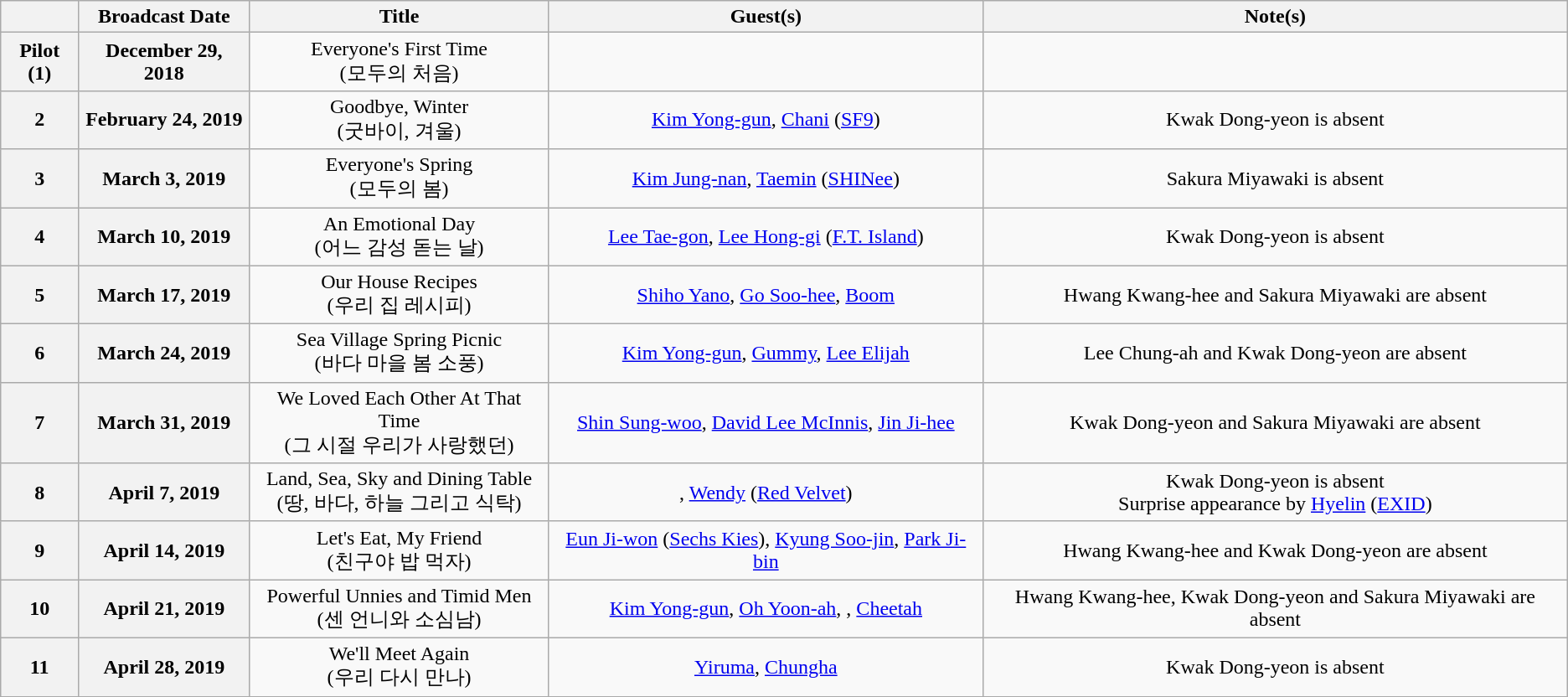<table Class ="wikitable sortable" style="text-align:center">
<tr>
<th></th>
<th>Broadcast Date</th>
<th>Title</th>
<th>Guest(s)</th>
<th>Note(s)</th>
</tr>
<tr>
<th>Pilot (1)</th>
<th>December 29, 2018</th>
<td>Everyone's First Time<br>(모두의 처음)</td>
<td></td>
<td></td>
</tr>
<tr>
<th>2</th>
<th>February 24, 2019</th>
<td>Goodbye, Winter<br>(굿바이, 겨울)</td>
<td><a href='#'>Kim Yong-gun</a>, <a href='#'>Chani</a> (<a href='#'>SF9</a>)</td>
<td>Kwak Dong-yeon is absent</td>
</tr>
<tr>
<th>3</th>
<th>March 3, 2019</th>
<td>Everyone's Spring<br>(모두의 봄)</td>
<td><a href='#'>Kim Jung-nan</a>, <a href='#'>Taemin</a> (<a href='#'>SHINee</a>)</td>
<td>Sakura Miyawaki is absent</td>
</tr>
<tr>
<th>4</th>
<th>March 10, 2019</th>
<td>An Emotional Day<br>(어느 감성 돋는 날)</td>
<td><a href='#'>Lee Tae-gon</a>, <a href='#'>Lee Hong-gi</a> (<a href='#'>F.T. Island</a>)</td>
<td>Kwak Dong-yeon is absent</td>
</tr>
<tr>
<th>5</th>
<th>March 17, 2019</th>
<td>Our House Recipes<br>(우리 집 레시피)</td>
<td><a href='#'>Shiho Yano</a>, <a href='#'>Go Soo-hee</a>, <a href='#'>Boom</a></td>
<td>Hwang Kwang-hee and Sakura Miyawaki are absent</td>
</tr>
<tr>
<th>6</th>
<th>March 24, 2019</th>
<td>Sea Village Spring Picnic<br>(바다 마을 봄 소풍)</td>
<td><a href='#'>Kim Yong-gun</a>, <a href='#'>Gummy</a>, <a href='#'>Lee Elijah</a></td>
<td>Lee Chung-ah and Kwak Dong-yeon are absent</td>
</tr>
<tr>
<th>7</th>
<th>March 31, 2019</th>
<td>We Loved Each Other At That Time<br>(그 시절 우리가 사랑했던)</td>
<td><a href='#'>Shin Sung-woo</a>, <a href='#'>David Lee McInnis</a>, <a href='#'>Jin Ji-hee</a></td>
<td>Kwak Dong-yeon and Sakura Miyawaki are absent</td>
</tr>
<tr>
<th>8</th>
<th>April 7, 2019</th>
<td>Land, Sea, Sky and Dining Table<br>(땅, 바다, 하늘 그리고 식탁)</td>
<td>, <a href='#'>Wendy</a> (<a href='#'>Red Velvet</a>)</td>
<td>Kwak Dong-yeon is absent<br>Surprise appearance by <a href='#'>Hyelin</a> (<a href='#'>EXID</a>)</td>
</tr>
<tr>
<th>9</th>
<th>April 14, 2019</th>
<td>Let's Eat, My Friend<br>(친구야 밥 먹자)</td>
<td><a href='#'>Eun Ji-won</a> (<a href='#'>Sechs Kies</a>), <a href='#'>Kyung Soo-jin</a>, <a href='#'>Park Ji-bin</a></td>
<td>Hwang Kwang-hee and Kwak Dong-yeon are absent</td>
</tr>
<tr>
<th>10</th>
<th>April 21, 2019</th>
<td>Powerful Unnies and Timid Men<br>(센 언니와 소심남)</td>
<td><a href='#'>Kim Yong-gun</a>, <a href='#'>Oh Yoon-ah</a>, , <a href='#'>Cheetah</a></td>
<td>Hwang Kwang-hee, Kwak Dong-yeon and Sakura Miyawaki are absent</td>
</tr>
<tr>
<th>11</th>
<th>April 28, 2019</th>
<td>We'll Meet Again<br>(우리 다시 만나)</td>
<td><a href='#'>Yiruma</a>, <a href='#'>Chungha</a></td>
<td>Kwak Dong-yeon is absent</td>
</tr>
<tr>
</tr>
</table>
